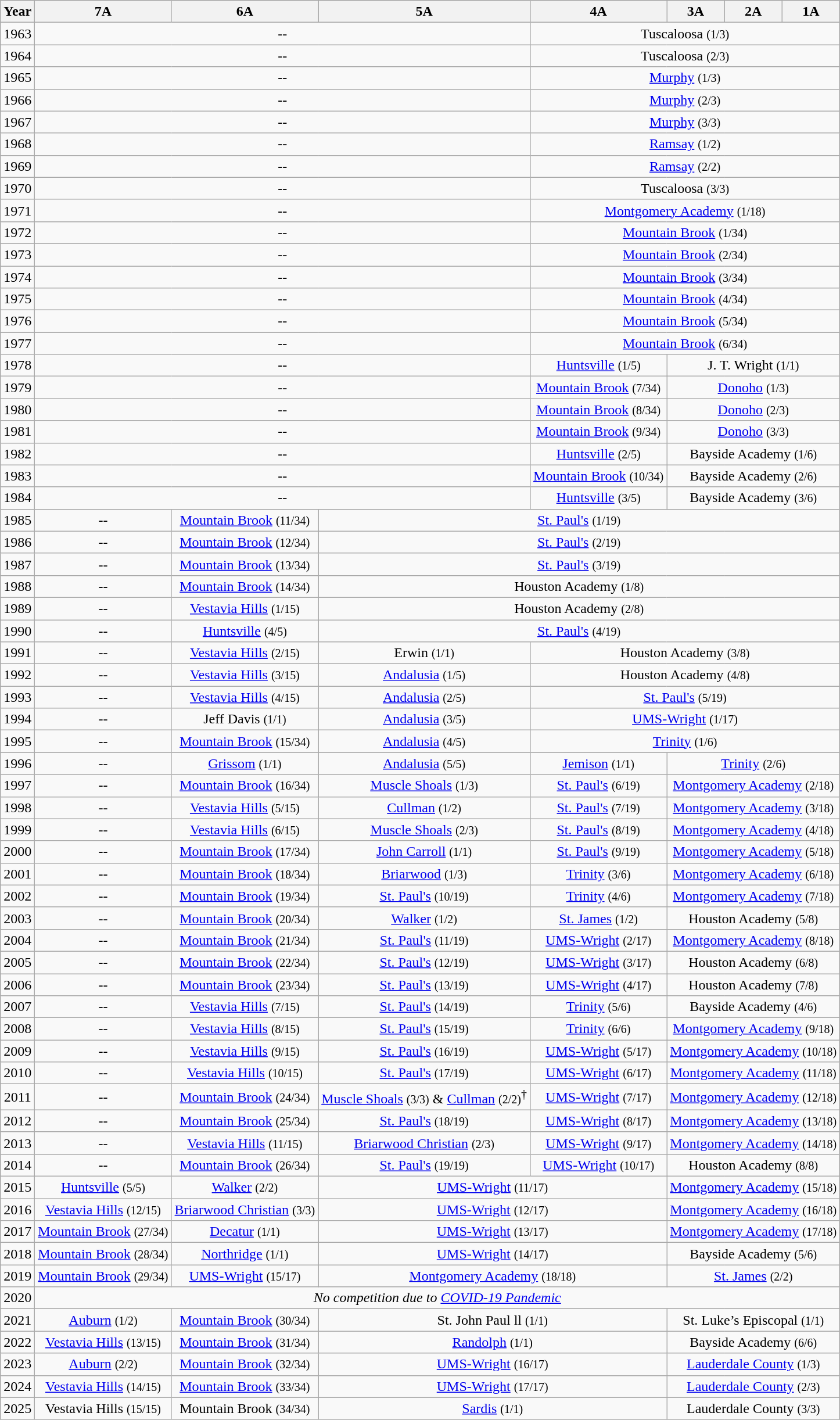<table class="wikitable" style="text-align:center">
<tr>
<th>Year</th>
<th>7A</th>
<th>6A</th>
<th>5A</th>
<th>4A</th>
<th>3A</th>
<th>2A</th>
<th>1A</th>
</tr>
<tr>
<td>1963</td>
<td colspan="3">--</td>
<td colspan="4">Tuscaloosa <small>(1/3)</small></td>
</tr>
<tr>
<td>1964</td>
<td colspan="3">--</td>
<td colspan="4">Tuscaloosa <small>(2/3)</small></td>
</tr>
<tr>
<td>1965</td>
<td colspan="3">--</td>
<td colspan="4"><a href='#'>Murphy</a> <small>(1/3)</small></td>
</tr>
<tr>
<td>1966</td>
<td colspan="3">--</td>
<td colspan="4"><a href='#'>Murphy</a> <small>(2/3)</small></td>
</tr>
<tr>
<td>1967</td>
<td colspan="3">--</td>
<td colspan="4"><a href='#'>Murphy</a> <small>(3/3)</small></td>
</tr>
<tr>
<td>1968</td>
<td colspan="3">--</td>
<td colspan="4"><a href='#'>Ramsay</a> <small>(1/2)</small></td>
</tr>
<tr>
<td>1969</td>
<td colspan="3">--</td>
<td colspan="4"><a href='#'>Ramsay</a> <small>(2/2)</small></td>
</tr>
<tr>
<td>1970</td>
<td colspan="3">--</td>
<td colspan="4">Tuscaloosa <small>(3/3)</small></td>
</tr>
<tr>
<td>1971</td>
<td colspan="3">--</td>
<td colspan="4"><a href='#'>Montgomery Academy</a> <small>(1/18)</small></td>
</tr>
<tr>
<td>1972</td>
<td colspan="3">--</td>
<td colspan="4"><a href='#'>Mountain Brook</a> <small>(1/34)</small></td>
</tr>
<tr>
<td>1973</td>
<td colspan="3">--</td>
<td colspan="4"><a href='#'>Mountain Brook</a> <small>(2/34)</small></td>
</tr>
<tr>
<td>1974</td>
<td colspan="3">--</td>
<td colspan="4"><a href='#'>Mountain Brook</a> <small>(3/34)</small></td>
</tr>
<tr>
<td>1975</td>
<td colspan="3">--</td>
<td colspan="4"><a href='#'>Mountain Brook</a> <small>(4/34)</small></td>
</tr>
<tr>
<td>1976</td>
<td colspan="3">--</td>
<td colspan="4"><a href='#'>Mountain Brook</a> <small>(5/34)</small></td>
</tr>
<tr>
<td>1977</td>
<td colspan="3">--</td>
<td colspan="4"><a href='#'>Mountain Brook</a> <small>(6/34)</small></td>
</tr>
<tr>
<td>1978</td>
<td colspan="3">--</td>
<td><a href='#'>Huntsville</a> <small>(1/5)</small></td>
<td colspan="3">J. T. Wright <small>(1/1)</small></td>
</tr>
<tr>
<td>1979</td>
<td colspan="3">--</td>
<td><a href='#'>Mountain Brook</a> <small>(7/34)</small></td>
<td colspan="3"><a href='#'>Donoho</a> <small>(1/3)</small></td>
</tr>
<tr>
<td>1980</td>
<td colspan="3">--</td>
<td><a href='#'>Mountain Brook</a> <small>(8/34)</small></td>
<td colspan="3"><a href='#'>Donoho</a> <small>(2/3)</small></td>
</tr>
<tr>
<td>1981</td>
<td colspan="3">--</td>
<td><a href='#'>Mountain Brook</a> <small>(9/34)</small></td>
<td colspan="3"><a href='#'>Donoho</a> <small>(3/3)</small></td>
</tr>
<tr>
<td>1982</td>
<td colspan="3">--</td>
<td><a href='#'>Huntsville</a> <small>(2/5)</small></td>
<td colspan="3">Bayside Academy <small>(1/6)</small></td>
</tr>
<tr>
<td>1983</td>
<td colspan="3">--</td>
<td><a href='#'>Mountain Brook</a> <small>(10/34)</small></td>
<td colspan="3">Bayside Academy <small>(2/6)</small></td>
</tr>
<tr>
<td>1984</td>
<td colspan="3">--</td>
<td><a href='#'>Huntsville</a> <small>(3/5)</small></td>
<td colspan="3">Bayside Academy <small>(3/6)</small></td>
</tr>
<tr>
<td>1985</td>
<td>--</td>
<td><a href='#'>Mountain Brook</a> <small>(11/34)</small></td>
<td colspan="5"><a href='#'>St. Paul's</a> <small>(1/19)</small></td>
</tr>
<tr>
<td>1986</td>
<td>--</td>
<td><a href='#'>Mountain Brook</a> <small>(12/34)</small></td>
<td colspan="5"><a href='#'>St. Paul's</a> <small>(2/19)</small></td>
</tr>
<tr>
<td>1987</td>
<td>--</td>
<td><a href='#'>Mountain Brook</a> <small>(13/34)</small></td>
<td colspan="5"><a href='#'>St. Paul's</a> <small>(3/19)</small></td>
</tr>
<tr>
<td>1988</td>
<td>--</td>
<td><a href='#'>Mountain Brook</a> <small>(14/34)</small></td>
<td colspan="5">Houston Academy <small>(1/8)</small></td>
</tr>
<tr>
<td>1989</td>
<td>--</td>
<td><a href='#'>Vestavia Hills</a> <small>(1/15)</small></td>
<td colspan="5">Houston Academy <small>(2/8)</small></td>
</tr>
<tr>
<td>1990</td>
<td>--</td>
<td><a href='#'>Huntsville</a> <small>(4/5)</small></td>
<td colspan="5"><a href='#'>St. Paul's</a> <small>(4/19)</small></td>
</tr>
<tr>
<td>1991</td>
<td>--</td>
<td><a href='#'>Vestavia Hills</a> <small>(2/15)</small></td>
<td>Erwin <small>(1/1)</small></td>
<td colspan="4">Houston Academy <small>(3/8)</small></td>
</tr>
<tr>
<td>1992</td>
<td>--</td>
<td><a href='#'>Vestavia Hills</a> <small>(3/15)</small></td>
<td><a href='#'>Andalusia</a> <small>(1/5)</small></td>
<td colspan="4">Houston Academy <small>(4/8)</small></td>
</tr>
<tr>
<td>1993</td>
<td>--</td>
<td><a href='#'>Vestavia Hills</a> <small>(4/15)</small></td>
<td><a href='#'>Andalusia</a> <small>(2/5)</small></td>
<td colspan="4"><a href='#'>St. Paul's</a> <small>(5/19)</small></td>
</tr>
<tr>
<td>1994</td>
<td>--</td>
<td>Jeff Davis <small>(1/1)</small></td>
<td><a href='#'>Andalusia</a> <small>(3/5)</small></td>
<td colspan="4"><a href='#'>UMS-Wright</a> <small>(1/17)</small></td>
</tr>
<tr>
<td>1995</td>
<td>--</td>
<td><a href='#'>Mountain Brook</a> <small>(15/34)</small></td>
<td><a href='#'>Andalusia</a> <small>(4/5)</small></td>
<td colspan="4"><a href='#'>Trinity</a> <small>(1/6)</small></td>
</tr>
<tr>
<td>1996</td>
<td>--</td>
<td><a href='#'>Grissom</a> <small>(1/1)</small></td>
<td><a href='#'>Andalusia</a> <small>(5/5)</small></td>
<td><a href='#'>Jemison</a> <small>(1/1)</small></td>
<td colspan="3"><a href='#'>Trinity</a> <small>(2/6)</small></td>
</tr>
<tr>
<td>1997</td>
<td>--</td>
<td><a href='#'>Mountain Brook</a> <small>(16/34)</small></td>
<td><a href='#'>Muscle Shoals</a> <small>(1/3)</small></td>
<td><a href='#'>St. Paul's</a> <small>(6/19)</small></td>
<td colspan="3"><a href='#'>Montgomery Academy</a> <small>(2/18)</small></td>
</tr>
<tr>
<td>1998</td>
<td>--</td>
<td><a href='#'>Vestavia Hills</a> <small>(5/15)</small></td>
<td><a href='#'>Cullman</a> <small>(1/2)</small></td>
<td><a href='#'>St. Paul's</a> <small>(7/19)</small></td>
<td colspan="3"><a href='#'>Montgomery Academy</a> <small>(3/18)</small></td>
</tr>
<tr>
<td>1999</td>
<td>--</td>
<td><a href='#'>Vestavia Hills</a> <small>(6/15)</small></td>
<td><a href='#'>Muscle Shoals</a> <small>(2/3)</small></td>
<td><a href='#'>St. Paul's</a> <small>(8/19)</small></td>
<td colspan="3"><a href='#'>Montgomery Academy</a> <small>(4/18)</small></td>
</tr>
<tr>
<td>2000</td>
<td>--</td>
<td><a href='#'>Mountain Brook</a> <small>(17/34)</small></td>
<td><a href='#'>John Carroll</a> <small>(1/1)</small></td>
<td><a href='#'>St. Paul's</a> <small>(9/19)</small></td>
<td colspan="3"><a href='#'>Montgomery Academy</a> <small>(5/18)</small></td>
</tr>
<tr>
<td>2001</td>
<td>--</td>
<td><a href='#'>Mountain Brook</a> <small>(18/34)</small></td>
<td><a href='#'>Briarwood</a> <small>(1/3)</small></td>
<td><a href='#'>Trinity</a> <small>(3/6)</small></td>
<td colspan="3"><a href='#'>Montgomery Academy</a> <small>(6/18)</small></td>
</tr>
<tr>
<td>2002</td>
<td>--</td>
<td><a href='#'>Mountain Brook</a> <small>(19/34)</small></td>
<td><a href='#'>St. Paul's</a> <small>(10/19)</small></td>
<td><a href='#'>Trinity</a> <small>(4/6)</small></td>
<td colspan="3"><a href='#'>Montgomery Academy</a> <small>(7/18)</small></td>
</tr>
<tr>
<td>2003</td>
<td>--</td>
<td><a href='#'>Mountain Brook</a> <small>(20/34)</small></td>
<td><a href='#'>Walker</a> <small>(1/2)</small></td>
<td><a href='#'>St. James</a> <small>(1/2)</small></td>
<td colspan="3">Houston Academy <small>(5/8)</small></td>
</tr>
<tr>
<td>2004</td>
<td>--</td>
<td><a href='#'>Mountain Brook</a> <small>(21/34)</small></td>
<td><a href='#'>St. Paul's</a> <small>(11/19)</small></td>
<td><a href='#'>UMS-Wright</a> <small>(2/17)</small></td>
<td colspan="3"><a href='#'>Montgomery Academy</a> <small>(8/18)</small></td>
</tr>
<tr>
<td>2005</td>
<td>--</td>
<td><a href='#'>Mountain Brook</a> <small>(22/34)</small></td>
<td><a href='#'>St. Paul's</a> <small>(12/19)</small></td>
<td><a href='#'>UMS-Wright</a> <small>(3/17)</small></td>
<td colspan="3">Houston Academy <small>(6/8)</small></td>
</tr>
<tr>
<td>2006</td>
<td>--</td>
<td><a href='#'>Mountain Brook</a> <small>(23/34)</small></td>
<td><a href='#'>St. Paul's</a> <small>(13/19)</small></td>
<td><a href='#'>UMS-Wright</a> <small>(4/17)</small></td>
<td colspan="3">Houston Academy <small>(7/8)</small></td>
</tr>
<tr>
<td>2007</td>
<td>--</td>
<td><a href='#'>Vestavia Hills</a> <small>(7/15)</small></td>
<td><a href='#'>St. Paul's</a> <small>(14/19)</small></td>
<td><a href='#'>Trinity</a> <small>(5/6)</small></td>
<td colspan="3">Bayside Academy <small>(4/6)</small></td>
</tr>
<tr>
<td>2008</td>
<td>--</td>
<td><a href='#'>Vestavia Hills</a> <small>(8/15)</small></td>
<td><a href='#'>St. Paul's</a> <small>(15/19)</small></td>
<td><a href='#'>Trinity</a> <small>(6/6)</small></td>
<td colspan="3"><a href='#'>Montgomery Academy</a> <small>(9/18)</small></td>
</tr>
<tr>
<td>2009</td>
<td>--</td>
<td><a href='#'>Vestavia Hills</a> <small>(9/15)</small></td>
<td><a href='#'>St. Paul's</a> <small>(16/19)</small></td>
<td><a href='#'>UMS-Wright</a> <small>(5/17)</small></td>
<td colspan="3"><a href='#'>Montgomery Academy</a> <small>(10/18)</small></td>
</tr>
<tr>
<td>2010</td>
<td>--</td>
<td><a href='#'>Vestavia Hills</a> <small>(10/15)</small></td>
<td><a href='#'>St. Paul's</a> <small>(17/19)</small></td>
<td><a href='#'>UMS-Wright</a> <small>(6/17)</small></td>
<td colspan="3"><a href='#'>Montgomery Academy</a> <small>(11/18)</small></td>
</tr>
<tr>
<td>2011</td>
<td>--</td>
<td><a href='#'>Mountain Brook</a> <small>(24/34)</small></td>
<td><a href='#'>Muscle Shoals</a> <small>(3/3)</small> & <a href='#'>Cullman</a> <small>(2/2)</small><sup>†</sup><br></td>
<td><a href='#'>UMS-Wright</a> <small>(7/17)</small></td>
<td colspan="3"><a href='#'>Montgomery Academy</a> <small>(12/18)</small></td>
</tr>
<tr>
<td>2012</td>
<td>--</td>
<td><a href='#'>Mountain Brook</a> <small>(25/34)</small></td>
<td><a href='#'>St. Paul's</a> <small>(18/19)</small></td>
<td><a href='#'>UMS-Wright</a> <small>(8/17)</small></td>
<td colspan="3"><a href='#'>Montgomery Academy</a> <small>(13/18)</small></td>
</tr>
<tr>
<td>2013</td>
<td>--</td>
<td><a href='#'>Vestavia Hills</a> <small>(11/15)</small></td>
<td><a href='#'>Briarwood Christian</a> <small>(2/3)</small></td>
<td><a href='#'>UMS-Wright</a> <small>(9/17)</small></td>
<td colspan="3"><a href='#'>Montgomery Academy</a> <small>(14/18)</small></td>
</tr>
<tr>
<td>2014</td>
<td>--</td>
<td><a href='#'>Mountain Brook</a> <small>(26/34)</small></td>
<td><a href='#'>St. Paul's</a> <small>(19/19)</small></td>
<td><a href='#'>UMS-Wright</a> <small>(10/17)</small></td>
<td colspan="3">Houston Academy <small>(8/8)</small></td>
</tr>
<tr>
<td>2015</td>
<td><a href='#'>Huntsville</a> <small>(5/5)</small></td>
<td><a href='#'>Walker</a> <small>(2/2)</small></td>
<td colspan="2"><a href='#'>UMS-Wright</a> <small>(11/17)</small></td>
<td colspan="3"><a href='#'>Montgomery Academy</a> <small>(15/18)</small></td>
</tr>
<tr>
<td>2016</td>
<td><a href='#'>Vestavia Hills</a> <small>(12/15)</small></td>
<td><a href='#'>Briarwood Christian</a> <small>(3/3)</small></td>
<td colspan="2"><a href='#'>UMS-Wright</a> <small>(12/17)</small></td>
<td colspan="3"><a href='#'>Montgomery Academy</a> <small>(16/18)</small></td>
</tr>
<tr>
<td>2017</td>
<td><a href='#'>Mountain Brook</a> <small>(27/34)</small></td>
<td><a href='#'>Decatur</a> <small>(1/1)</small></td>
<td colspan="2"><a href='#'>UMS-Wright</a> <small>(13/17)</small></td>
<td colspan="3"><a href='#'>Montgomery Academy</a> <small>(17/18)</small></td>
</tr>
<tr>
<td>2018</td>
<td><a href='#'>Mountain Brook</a> <small>(28/34)</small></td>
<td><a href='#'>Northridge</a> <small>(1/1)</small></td>
<td colspan="2"><a href='#'>UMS-Wright</a> <small>(14/17)</small></td>
<td colspan="3">Bayside Academy <small>(5/6)</small></td>
</tr>
<tr>
<td>2019</td>
<td><a href='#'>Mountain Brook</a> <small>(29/34)</small></td>
<td><a href='#'>UMS-Wright</a> <small>(15/17)</small></td>
<td colspan="2"><a href='#'>Montgomery Academy</a> <small>(18/18)</small></td>
<td colspan="3"><a href='#'>St. James</a> <small>(2/2)</small></td>
</tr>
<tr>
<td>2020</td>
<td colspan="7"><em>No competition due to <a href='#'>COVID-19 Pandemic</a></em></td>
</tr>
<tr>
<td>2021</td>
<td><a href='#'>Auburn</a> <small>(1/2)</small></td>
<td><a href='#'>Mountain Brook</a> <small>(30/34)</small></td>
<td colspan="2">St. John Paul ll <small>(1/1)</small></td>
<td colspan="3">St. Luke’s Episcopal <small>(1/1)</small></td>
</tr>
<tr>
<td>2022</td>
<td><a href='#'>Vestavia Hills</a> <small>(13/15)</small></td>
<td><a href='#'>Mountain Brook</a> <small>(31/34)</small></td>
<td colspan="2"><a href='#'>Randolph</a> <small>(1/1)</small></td>
<td colspan="3">Bayside Academy <small>(6/6)</small></td>
</tr>
<tr>
<td>2023</td>
<td><a href='#'>Auburn</a> <small>(2/2)</small></td>
<td><a href='#'>Mountain Brook</a> <small>(32/34)</small></td>
<td colspan="2"><a href='#'>UMS-Wright</a> <small>(16/17)</small></td>
<td colspan="3"><a href='#'>Lauderdale County</a> <small>(1/3)</small></td>
</tr>
<tr>
<td>2024</td>
<td><a href='#'>Vestavia Hills</a> <small>(14/15)</small></td>
<td><a href='#'>Mountain Brook</a> <small>(33/34)</small></td>
<td colspan="2"><a href='#'>UMS-Wright</a> <small>(17/17)</small></td>
<td colspan="3"><a href='#'>Lauderdale County</a> <small>(2/3)</small></td>
</tr>
<tr>
<td>2025</td>
<td>Vestavia Hills <small>(15/15)</small></td>
<td>Mountain Brook <small>(34/34)</small></td>
<td colspan="2"><a href='#'>Sardis</a> <small>(1/1)</small></td>
<td colspan="3">Lauderdale County <small>(3/3)</small></td>
</tr>
</table>
